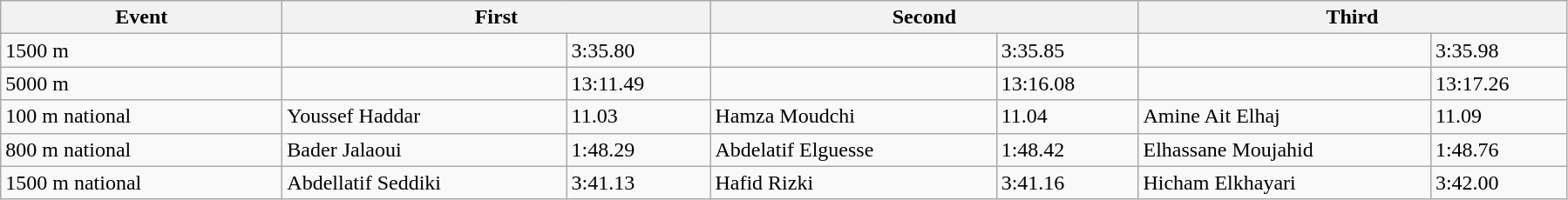<table class=wikitable>
<tr>
<th style="width:13em">Event</th>
<th colspan=2 style="width:20em">First</th>
<th colspan=2 style="width:20em">Second</th>
<th colspan=2 style="width:20em">Third</th>
</tr>
<tr>
<td>1500 m</td>
<td></td>
<td>3:35.80</td>
<td></td>
<td>3:35.85 </td>
<td></td>
<td>3:35.98 </td>
</tr>
<tr>
<td>5000 m</td>
<td></td>
<td>13:11.49</td>
<td></td>
<td>13:16.08</td>
<td></td>
<td>13:17.26</td>
</tr>
<tr>
<td>100 m national </td>
<td>Youssef Haddar</td>
<td>11.03</td>
<td>Hamza Moudchi</td>
<td>11.04</td>
<td>Amine Ait Elhaj</td>
<td>11.09</td>
</tr>
<tr>
<td>800 m national</td>
<td>Bader Jalaoui</td>
<td>1:48.29</td>
<td>Abdelatif Elguesse</td>
<td>1:48.42</td>
<td>Elhassane Moujahid</td>
<td>1:48.76</td>
</tr>
<tr>
<td>1500 m national</td>
<td>Abdellatif Seddiki</td>
<td>3:41.13</td>
<td>Hafid Rizki</td>
<td>3:41.16 </td>
<td>Hicham Elkhayari</td>
<td>3:42.00 </td>
</tr>
</table>
